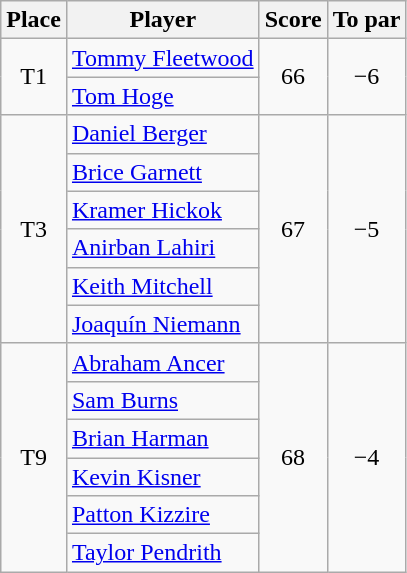<table class="wikitable">
<tr>
<th>Place</th>
<th>Player</th>
<th>Score</th>
<th>To par</th>
</tr>
<tr>
<td rowspan=2 align=center>T1</td>
<td> <a href='#'>Tommy Fleetwood</a></td>
<td rowspan=2 align=center>66</td>
<td rowspan=2 align=center>−6</td>
</tr>
<tr>
<td> <a href='#'>Tom Hoge</a></td>
</tr>
<tr>
<td rowspan=6 align=center>T3</td>
<td> <a href='#'>Daniel Berger</a></td>
<td rowspan=6 align=center>67</td>
<td rowspan=6 align=center>−5</td>
</tr>
<tr>
<td> <a href='#'>Brice Garnett</a></td>
</tr>
<tr>
<td> <a href='#'>Kramer Hickok</a></td>
</tr>
<tr>
<td> <a href='#'>Anirban Lahiri</a></td>
</tr>
<tr>
<td> <a href='#'>Keith Mitchell</a></td>
</tr>
<tr>
<td> <a href='#'>Joaquín Niemann</a></td>
</tr>
<tr>
<td rowspan=6 align=center>T9</td>
<td> <a href='#'>Abraham Ancer</a></td>
<td rowspan=6 align=center>68</td>
<td rowspan=6 align=center>−4</td>
</tr>
<tr>
<td> <a href='#'>Sam Burns</a></td>
</tr>
<tr>
<td> <a href='#'>Brian Harman</a></td>
</tr>
<tr>
<td> <a href='#'>Kevin Kisner</a></td>
</tr>
<tr>
<td> <a href='#'>Patton Kizzire</a></td>
</tr>
<tr>
<td> <a href='#'>Taylor Pendrith</a></td>
</tr>
</table>
